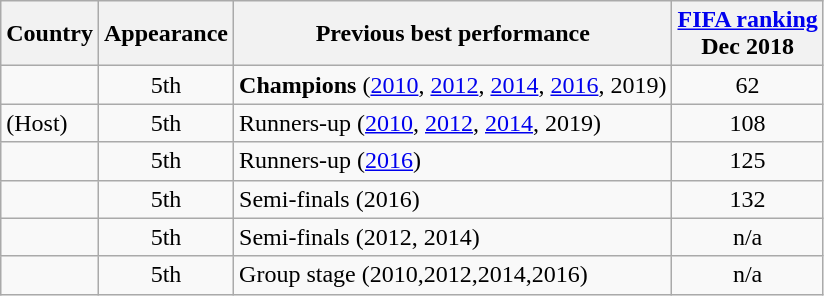<table class="wikitable sortable" style="text-align:left;">
<tr>
<th>Country</th>
<th>Appearance</th>
<th>Previous best performance</th>
<th data-sort-type="number"><a href='#'>FIFA ranking</a><br>Dec 2018</th>
</tr>
<tr>
<td></td>
<td align=center>5th</td>
<td><strong>Champions</strong> (<a href='#'>2010</a>, <a href='#'>2012</a>, <a href='#'>2014</a>, <a href='#'>2016</a>, 2019)</td>
<td align="center">62</td>
</tr>
<tr>
<td> (Host)</td>
<td align=center>5th</td>
<td>Runners-up (<a href='#'>2010</a>, <a href='#'>2012</a>, <a href='#'>2014</a>, 2019)</td>
<td align="center">108</td>
</tr>
<tr>
<td></td>
<td align=center>5th</td>
<td>Runners-up (<a href='#'>2016</a>)</td>
<td align=center>125</td>
</tr>
<tr>
<td></td>
<td align=center>5th</td>
<td>Semi-finals (2016)</td>
<td align=center>132</td>
</tr>
<tr>
<td></td>
<td align=center>5th</td>
<td>Semi-finals (2012, 2014)</td>
<td align=center>n/a</td>
</tr>
<tr>
<td></td>
<td align=center>5th</td>
<td>Group stage (2010,2012,2014,2016)</td>
<td align=center>n/a</td>
</tr>
</table>
